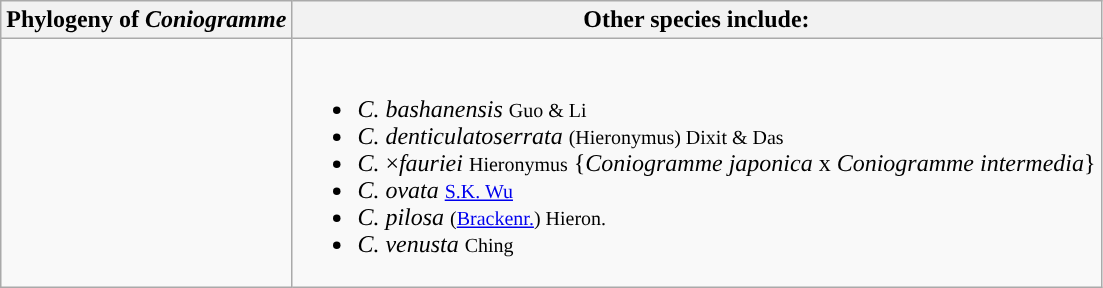<table class="wikitable">
<tr>
<th colspan=1>Phylogeny of <em>Coniogramme</em></th>
<th colspan=1>Other species include:</th>
</tr>
<tr>
<td style="vertical-align:top"><br></td>
<td><br><ul><li><em>C. bashanensis</em> <small>Guo & Li</small></li><li><em>C. denticulatoserrata</em> <small>(Hieronymus) Dixit & Das</small></li><li><em>C.</em> ×<em>fauriei</em> <small>Hieronymus</small> {<em>Coniogramme japonica</em> x <em>Coniogramme intermedia</em>}</li><li><em>C. ovata</em> <small><a href='#'>S.K. Wu</a></small></li><li><em>C. pilosa</em> <small>(<a href='#'>Brackenr.</a>) Hieron.</small></li><li><em>C. venusta</em> <small>Ching</small></li></ul></td>
</tr>
</table>
